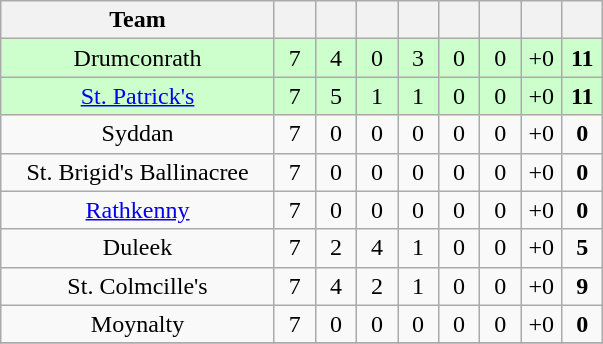<table class="wikitable" style="text-align:center">
<tr>
<th width="175">Team</th>
<th width="20"></th>
<th width="20"></th>
<th width="20"></th>
<th width="20"></th>
<th width="20"></th>
<th width="20"></th>
<th width="20"></th>
<th width="20"></th>
</tr>
<tr style="background:#cfc;">
<td>Drumconrath</td>
<td>7</td>
<td>4</td>
<td>0</td>
<td>3</td>
<td>0</td>
<td>0</td>
<td>+0</td>
<td><strong>11</strong></td>
</tr>
<tr style="background:#cfc;">
<td><a href='#'>St. Patrick's</a></td>
<td>7</td>
<td>5</td>
<td>1</td>
<td>1</td>
<td>0</td>
<td>0</td>
<td>+0</td>
<td><strong>11</strong></td>
</tr>
<tr>
<td>Syddan</td>
<td>7</td>
<td>0</td>
<td>0</td>
<td>0</td>
<td>0</td>
<td>0</td>
<td>+0</td>
<td><strong>0</strong></td>
</tr>
<tr>
<td>St. Brigid's Ballinacree</td>
<td>7</td>
<td>0</td>
<td>0</td>
<td>0</td>
<td>0</td>
<td>0</td>
<td>+0</td>
<td><strong>0</strong></td>
</tr>
<tr>
<td><a href='#'>Rathkenny</a></td>
<td>7</td>
<td>0</td>
<td>0</td>
<td>0</td>
<td>0</td>
<td>0</td>
<td>+0</td>
<td><strong>0</strong></td>
</tr>
<tr>
<td>Duleek</td>
<td>7</td>
<td>2</td>
<td>4</td>
<td>1</td>
<td>0</td>
<td>0</td>
<td>+0</td>
<td><strong>5</strong></td>
</tr>
<tr>
<td>St. Colmcille's</td>
<td>7</td>
<td>4</td>
<td>2</td>
<td>1</td>
<td>0</td>
<td>0</td>
<td>+0</td>
<td><strong>9</strong></td>
</tr>
<tr>
<td>Moynalty</td>
<td>7</td>
<td>0</td>
<td>0</td>
<td>0</td>
<td>0</td>
<td>0</td>
<td>+0</td>
<td><strong>0</strong></td>
</tr>
<tr>
</tr>
</table>
